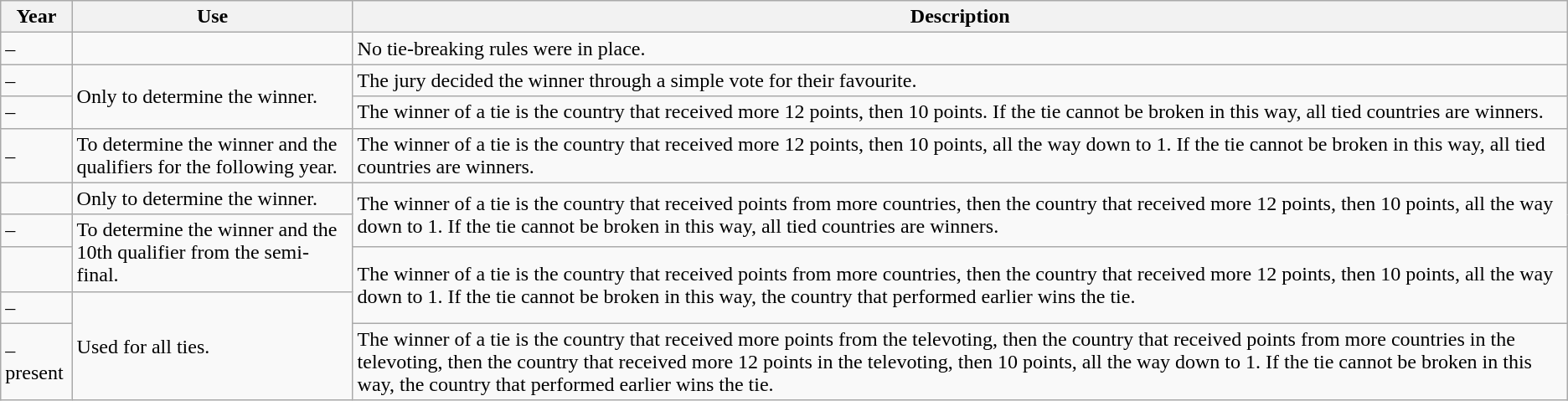<table class="wikitable plainrowheaders" style="text-align:left;">
<tr>
<th scope="col">Year</th>
<th scope="col">Use</th>
<th scope="col">Description</th>
</tr>
<tr>
<td class="nowrap">–</td>
<td></td>
<td>No tie-breaking rules were in place.</td>
</tr>
<tr>
<td class="nowrap">–</td>
<td rowspan="2">Only to determine the winner.</td>
<td>The jury decided the winner through a simple vote for their favourite.</td>
</tr>
<tr>
<td class="nowrap">–</td>
<td>The winner of a tie is the country that received more 12 points, then 10 points. If the tie cannot be broken in this way, all tied countries are winners.</td>
</tr>
<tr>
<td class="nowrap">–</td>
<td>To determine the winner and the qualifiers for the following year.</td>
<td>The winner of a tie is the country that received more 12 points, then 10 points, all the way down to 1. If the tie cannot be broken in this way, all tied countries are winners.</td>
</tr>
<tr>
<td class="nowrap"></td>
<td>Only to determine the winner.</td>
<td rowspan="2">The winner of a tie is the country that received points from more countries, then the country that received more 12 points, then 10 points, all the way down to 1. If the tie cannot be broken in this way, all tied countries are winners.</td>
</tr>
<tr>
<td class="nowrap">–</td>
<td rowspan="2">To determine the winner and the 10th qualifier from the semi-final.</td>
</tr>
<tr>
<td class="nowrap"></td>
<td rowspan="2">The winner of a tie is the country that received points from more countries, then the country that received more 12 points, then 10 points, all the way down to 1. If the tie cannot be broken in this way, the country that performed earlier wins the tie.</td>
</tr>
<tr>
<td class="nowrap">–</td>
<td rowspan="2">Used for all ties.</td>
</tr>
<tr>
<td class="nowrap">–present</td>
<td>The winner of a tie is the country that received more points from the televoting, then the country that received points from more countries in the televoting, then the country that received more 12 points in the televoting, then 10 points, all the way down to 1. If the tie cannot be broken in this way, the country that performed earlier wins the tie.</td>
</tr>
</table>
